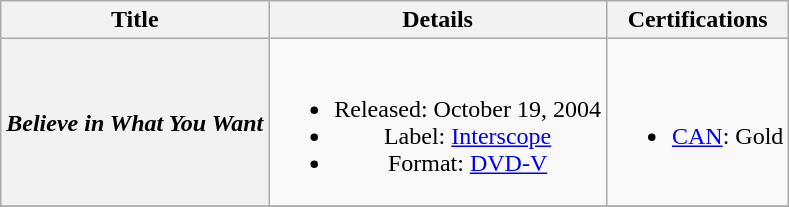<table class="wikitable plainrowheaders" style="text-align:center;">
<tr>
<th scope="col">Title</th>
<th scope="col">Details</th>
<th scope="col">Certifications</th>
</tr>
<tr>
<th scope="row"><em>Believe in What You Want</em></th>
<td><br><ul><li>Released: October 19, 2004</li><li>Label: <a href='#'>Interscope</a></li><li>Format: <a href='#'>DVD-V</a></li></ul></td>
<td><br><ul><li><a href='#'>CAN</a>: Gold</li></ul></td>
</tr>
<tr>
</tr>
</table>
